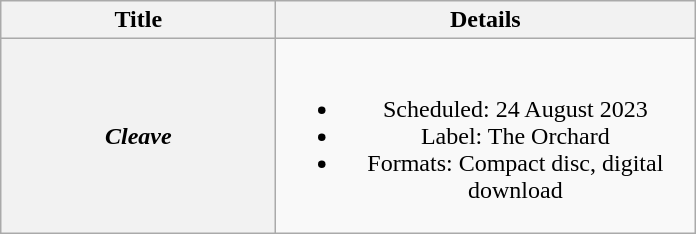<table class="wikitable plainrowheaders" style="text-align:center;" border="1">
<tr>
<th scope="col" style="width:11em;">Title</th>
<th scope="col" style="width:17em;">Details</th>
</tr>
<tr>
<th scope="row"><em>Cleave</em></th>
<td><br><ul><li>Scheduled:  24 August 2023</li><li>Label: The Orchard</li><li>Formats: Compact disc, digital download</li></ul></td>
</tr>
</table>
